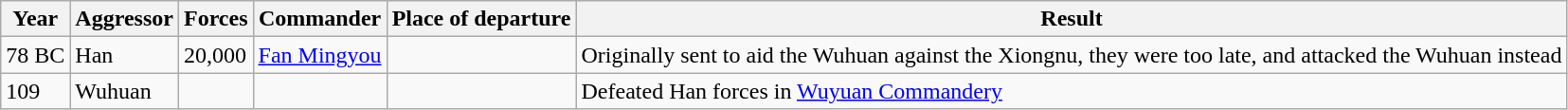<table class="wikitable">
<tr>
<th>Year</th>
<th>Aggressor</th>
<th>Forces</th>
<th>Commander</th>
<th>Place of departure</th>
<th>Result</th>
</tr>
<tr>
<td>78 BC</td>
<td>Han</td>
<td>20,000</td>
<td><a href='#'>Fan Mingyou</a></td>
<td></td>
<td>Originally sent to aid the Wuhuan against the Xiongnu, they were too late, and attacked the Wuhuan instead</td>
</tr>
<tr>
<td>109</td>
<td>Wuhuan</td>
<td></td>
<td></td>
<td></td>
<td>Defeated Han forces in <a href='#'>Wuyuan Commandery</a></td>
</tr>
</table>
